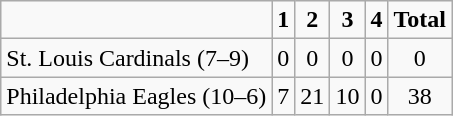<table class="wikitable" style="text-align:center">
<tr>
<td></td>
<td><strong>1</strong></td>
<td><strong>2</strong></td>
<td><strong>3</strong></td>
<td><strong>4</strong></td>
<td><strong>Total</strong></td>
</tr>
<tr>
<td align="left">St. Louis Cardinals (7–9)</td>
<td>0</td>
<td>0</td>
<td>0</td>
<td>0</td>
<td>0</td>
</tr>
<tr>
<td align="left">Philadelphia Eagles (10–6)</td>
<td>7</td>
<td>21</td>
<td>10</td>
<td>0</td>
<td>38</td>
</tr>
</table>
